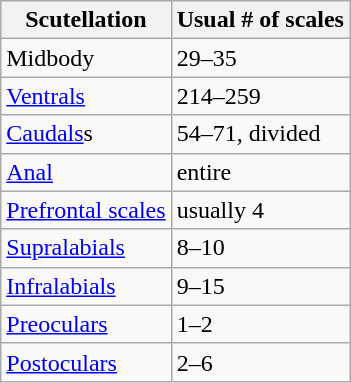<table class="wikitable">
<tr>
<th>Scutellation</th>
<th>Usual # of scales</th>
</tr>
<tr>
<td>Midbody</td>
<td>29–35</td>
</tr>
<tr>
<td><a href='#'>Ventrals</a></td>
<td>214–259</td>
</tr>
<tr>
<td><a href='#'>Caudals</a>s</td>
<td>54–71, divided</td>
</tr>
<tr>
<td><a href='#'>Anal</a></td>
<td>entire</td>
</tr>
<tr>
<td><a href='#'>Prefrontal scales</a></td>
<td>usually 4</td>
</tr>
<tr>
<td><a href='#'>Supralabials</a></td>
<td>8–10</td>
</tr>
<tr>
<td><a href='#'>Infralabials</a></td>
<td>9–15</td>
</tr>
<tr>
<td><a href='#'>Preoculars</a></td>
<td>1–2</td>
</tr>
<tr>
<td><a href='#'>Postoculars</a></td>
<td>2–6</td>
</tr>
</table>
